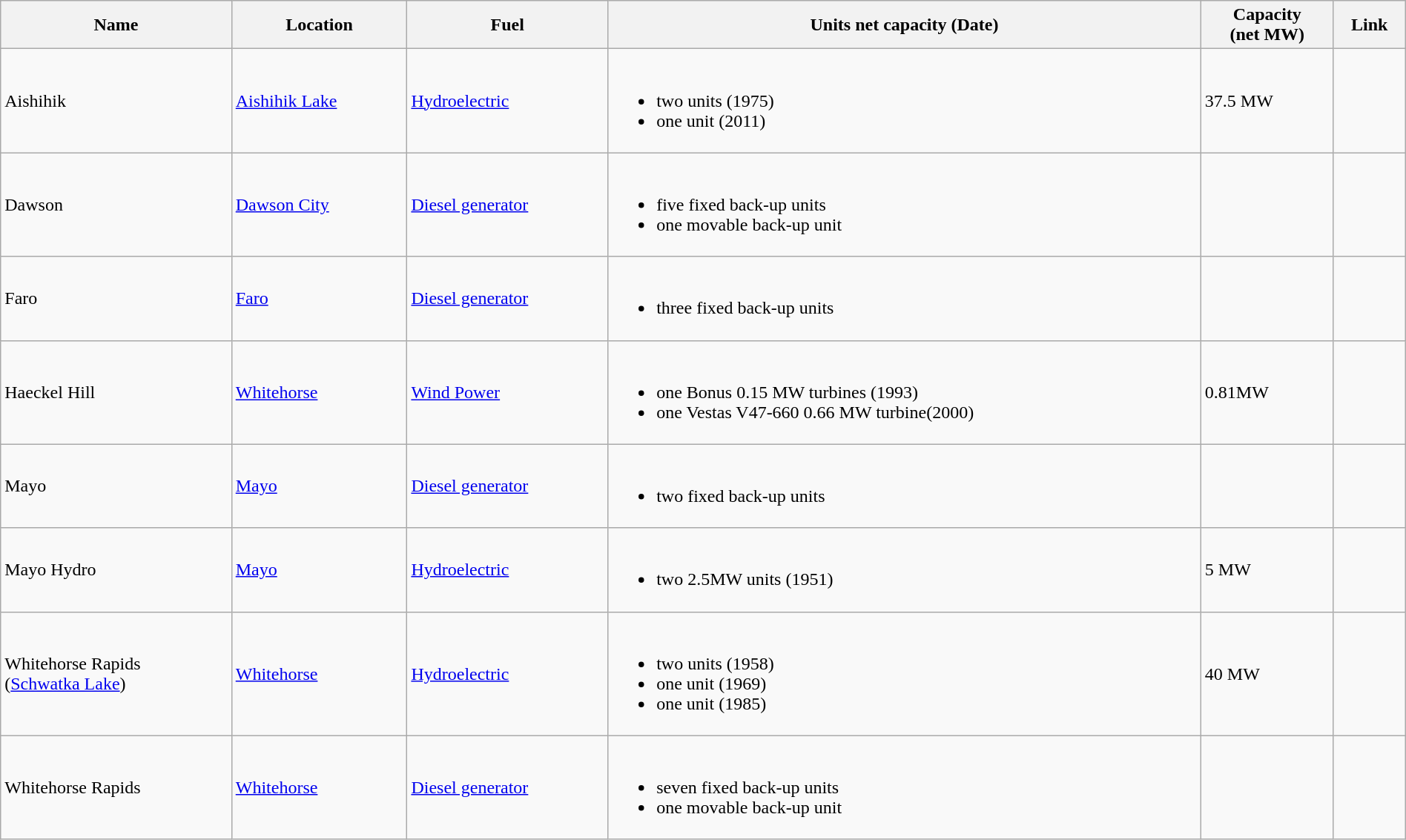<table class="wikitable sortable" width="100%">
<tr>
<th>Name</th>
<th>Location</th>
<th>Fuel</th>
<th>Units net capacity (Date)</th>
<th>Capacity<br>(net MW)</th>
<th>Link</th>
</tr>
<tr>
<td>Aishihik</td>
<td><a href='#'>Aishihik Lake</a></td>
<td><a href='#'>Hydroelectric</a></td>
<td><br><ul><li>two units (1975)</li><li>one unit (2011)</li></ul></td>
<td>37.5 MW</td>
<td></td>
</tr>
<tr>
<td>Dawson</td>
<td><a href='#'>Dawson City</a></td>
<td><a href='#'>Diesel generator</a></td>
<td><br><ul><li>five fixed back-up units</li><li>one movable back-up unit</li></ul></td>
<td></td>
<td></td>
</tr>
<tr>
<td>Faro</td>
<td><a href='#'>Faro</a></td>
<td><a href='#'>Diesel generator</a></td>
<td><br><ul><li>three fixed back-up units</li></ul></td>
<td></td>
<td></td>
</tr>
<tr>
<td>Haeckel Hill</td>
<td><a href='#'>Whitehorse</a></td>
<td><a href='#'>Wind Power</a></td>
<td><br><ul><li>one Bonus 0.15 MW turbines (1993)</li><li>one Vestas V47-660 0.66 MW turbine(2000)</li></ul></td>
<td>0.81MW</td>
<td></td>
</tr>
<tr>
<td>Mayo</td>
<td><a href='#'>Mayo</a></td>
<td><a href='#'>Diesel generator</a></td>
<td><br><ul><li>two fixed back-up units</li></ul></td>
<td></td>
<td></td>
</tr>
<tr>
<td>Mayo Hydro</td>
<td><a href='#'>Mayo</a></td>
<td><a href='#'>Hydroelectric</a></td>
<td><br><ul><li>two 2.5MW units (1951)</li></ul></td>
<td>5 MW</td>
<td></td>
</tr>
<tr>
<td>Whitehorse Rapids<br>(<a href='#'>Schwatka Lake</a>)</td>
<td><a href='#'>Whitehorse</a></td>
<td><a href='#'>Hydroelectric</a></td>
<td><br><ul><li>two units (1958)</li><li>one unit (1969)</li><li>one unit (1985)</li></ul></td>
<td>40 MW</td>
<td></td>
</tr>
<tr>
<td>Whitehorse Rapids</td>
<td><a href='#'>Whitehorse</a></td>
<td><a href='#'>Diesel generator</a></td>
<td><br><ul><li>seven fixed back-up units</li><li>one movable back-up unit</li></ul></td>
<td></td>
<td></td>
</tr>
</table>
